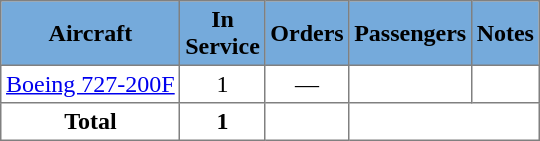<table class="toccolours" border="1" cellpadding="3" style="border-collapse:collapse; margin:1em auto;">
<tr bgcolor=#75aadb>
<th>Aircraft</th>
<th>In<br>Service</th>
<th>Orders</th>
<th>Passengers</th>
<th>Notes</th>
</tr>
<tr>
<td><a href='#'>Boeing 727-200F</a></td>
<td align="center">1</td>
<td align="center">—</td>
<td align="center"></td>
<td></td>
</tr>
<tr>
<th>Total</th>
<th>1</th>
<th></th>
<th colspan="2"></th>
</tr>
</table>
